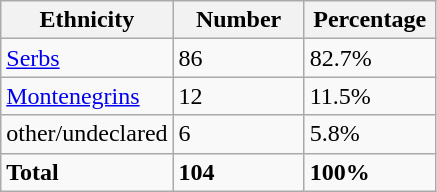<table class="wikitable">
<tr>
<th width="100px">Ethnicity</th>
<th width="80px">Number</th>
<th width="80px">Percentage</th>
</tr>
<tr>
<td><a href='#'>Serbs</a></td>
<td>86</td>
<td>82.7%</td>
</tr>
<tr>
<td><a href='#'>Montenegrins</a></td>
<td>12</td>
<td>11.5%</td>
</tr>
<tr>
<td>other/undeclared</td>
<td>6</td>
<td>5.8%</td>
</tr>
<tr>
<td><strong>Total</strong></td>
<td><strong>104</strong></td>
<td><strong>100%</strong></td>
</tr>
</table>
